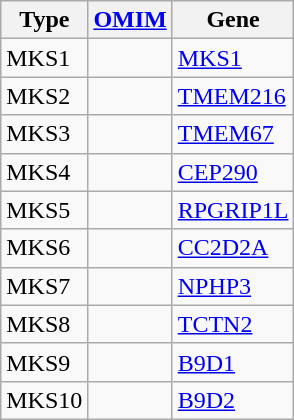<table class="wikitable">
<tr>
<th>Type</th>
<th><a href='#'>OMIM</a></th>
<th>Gene</th>
</tr>
<tr>
<td>MKS1</td>
<td></td>
<td><a href='#'>MKS1</a></td>
</tr>
<tr>
<td>MKS2</td>
<td></td>
<td><a href='#'>TMEM216</a></td>
</tr>
<tr>
<td>MKS3</td>
<td></td>
<td><a href='#'>TMEM67</a></td>
</tr>
<tr>
<td>MKS4</td>
<td></td>
<td><a href='#'>CEP290</a></td>
</tr>
<tr>
<td>MKS5</td>
<td></td>
<td><a href='#'>RPGRIP1L</a></td>
</tr>
<tr>
<td>MKS6</td>
<td></td>
<td><a href='#'>CC2D2A</a></td>
</tr>
<tr>
<td>MKS7</td>
<td></td>
<td><a href='#'>NPHP3</a></td>
</tr>
<tr>
<td>MKS8</td>
<td></td>
<td><a href='#'>TCTN2</a></td>
</tr>
<tr>
<td>MKS9</td>
<td></td>
<td><a href='#'>B9D1</a></td>
</tr>
<tr>
<td>MKS10</td>
<td></td>
<td><a href='#'>B9D2</a></td>
</tr>
</table>
